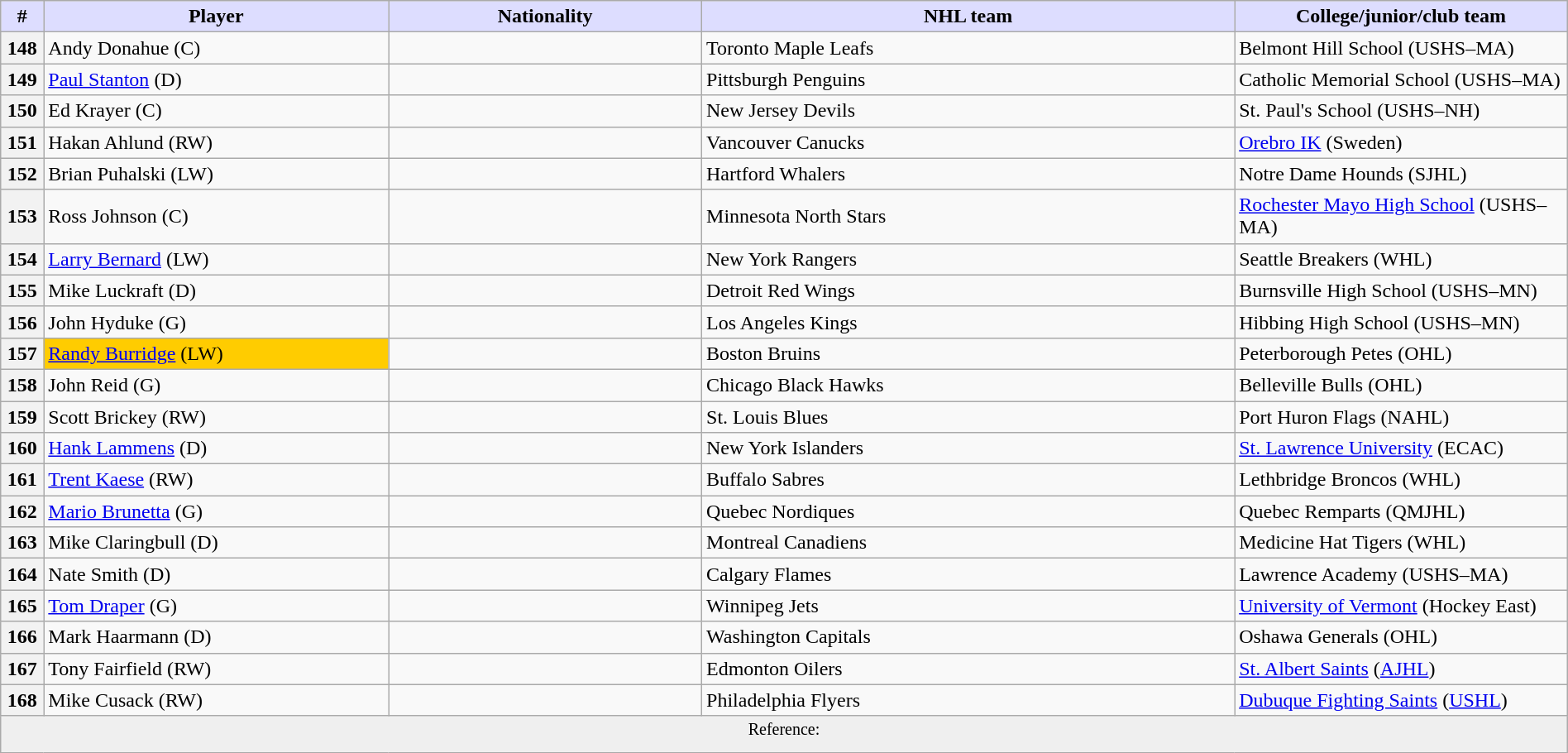<table class="wikitable" style="width: 100%">
<tr>
<th style="background:#ddf; width:2.75%;">#</th>
<th style="background:#ddf; width:22.0%;">Player</th>
<th style="background:#ddf; width:20.0%;">Nationality</th>
<th style="background:#ddf; width:34.0%;">NHL team</th>
<th style="background:#ddf; width:100.0%;">College/junior/club team</th>
</tr>
<tr>
<th>148</th>
<td>Andy Donahue (C)</td>
<td></td>
<td>Toronto Maple Leafs</td>
<td>Belmont Hill School (USHS–MA)</td>
</tr>
<tr>
<th>149</th>
<td><a href='#'>Paul Stanton</a> (D)</td>
<td></td>
<td>Pittsburgh Penguins</td>
<td>Catholic Memorial School (USHS–MA)</td>
</tr>
<tr>
<th>150</th>
<td>Ed Krayer (C)</td>
<td></td>
<td>New Jersey Devils</td>
<td>St. Paul's School (USHS–NH)</td>
</tr>
<tr>
<th>151</th>
<td>Hakan Ahlund (RW)</td>
<td></td>
<td>Vancouver Canucks</td>
<td><a href='#'>Orebro IK</a> (Sweden)</td>
</tr>
<tr>
<th>152</th>
<td>Brian Puhalski (LW)</td>
<td></td>
<td>Hartford Whalers</td>
<td>Notre Dame Hounds (SJHL)</td>
</tr>
<tr>
<th>153</th>
<td>Ross Johnson (C)</td>
<td></td>
<td>Minnesota North Stars</td>
<td><a href='#'>Rochester Mayo High School</a> (USHS–MA)</td>
</tr>
<tr>
<th>154</th>
<td><a href='#'>Larry Bernard</a> (LW)</td>
<td></td>
<td>New York Rangers</td>
<td>Seattle Breakers (WHL)</td>
</tr>
<tr>
<th>155</th>
<td>Mike Luckraft (D)</td>
<td></td>
<td>Detroit Red Wings</td>
<td>Burnsville High School (USHS–MN)</td>
</tr>
<tr>
<th>156</th>
<td>John Hyduke (G)</td>
<td></td>
<td>Los Angeles Kings</td>
<td>Hibbing High School (USHS–MN)</td>
</tr>
<tr>
<th>157</th>
<td bgcolor="#FFCC00"><a href='#'>Randy Burridge</a> (LW)</td>
<td></td>
<td>Boston Bruins</td>
<td>Peterborough Petes (OHL)</td>
</tr>
<tr>
<th>158</th>
<td>John Reid (G)</td>
<td></td>
<td>Chicago Black Hawks</td>
<td>Belleville Bulls (OHL)</td>
</tr>
<tr>
<th>159</th>
<td>Scott Brickey (RW)</td>
<td></td>
<td>St. Louis Blues</td>
<td>Port Huron Flags (NAHL)</td>
</tr>
<tr>
<th>160</th>
<td><a href='#'>Hank Lammens</a> (D)</td>
<td></td>
<td>New York Islanders</td>
<td><a href='#'>St. Lawrence University</a> (ECAC)</td>
</tr>
<tr>
<th>161</th>
<td><a href='#'>Trent Kaese</a> (RW)</td>
<td></td>
<td>Buffalo Sabres</td>
<td>Lethbridge Broncos (WHL)</td>
</tr>
<tr>
<th>162</th>
<td><a href='#'>Mario Brunetta</a> (G)</td>
<td></td>
<td>Quebec Nordiques</td>
<td>Quebec Remparts (QMJHL)</td>
</tr>
<tr>
<th>163</th>
<td>Mike Claringbull (D)</td>
<td></td>
<td>Montreal Canadiens</td>
<td>Medicine Hat Tigers (WHL)</td>
</tr>
<tr>
<th>164</th>
<td>Nate Smith (D)</td>
<td></td>
<td>Calgary Flames</td>
<td>Lawrence Academy (USHS–MA)</td>
</tr>
<tr>
<th>165</th>
<td><a href='#'>Tom Draper</a> (G)</td>
<td></td>
<td>Winnipeg Jets</td>
<td><a href='#'>University of Vermont</a> (Hockey East)</td>
</tr>
<tr>
<th>166</th>
<td>Mark Haarmann (D)</td>
<td></td>
<td>Washington Capitals</td>
<td>Oshawa Generals (OHL)</td>
</tr>
<tr>
<th>167</th>
<td>Tony Fairfield (RW)</td>
<td></td>
<td>Edmonton Oilers</td>
<td><a href='#'>St. Albert Saints</a> (<a href='#'>AJHL</a>)</td>
</tr>
<tr>
<th>168</th>
<td>Mike Cusack (RW)</td>
<td></td>
<td>Philadelphia Flyers</td>
<td><a href='#'>Dubuque Fighting Saints</a> (<a href='#'>USHL</a>)</td>
</tr>
<tr>
<td align=center colspan="6" bgcolor="#efefef"><sup>Reference:  </sup></td>
</tr>
</table>
